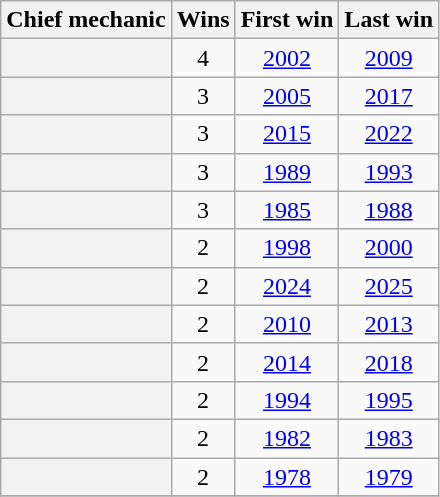<table class="wikitable plainrowheaders" style="text-align: center">
<tr>
<th scope=col>Chief mechanic</th>
<th scope=col>Wins</th>
<th scope=col>First win</th>
<th scope=col>Last win</th>
</tr>
<tr>
<th scope=row></th>
<td>4</td>
<td><a href='#'>2002</a></td>
<td><a href='#'>2009</a></td>
</tr>
<tr>
<th scope=row></th>
<td>3</td>
<td><a href='#'>2005</a></td>
<td><a href='#'>2017</a></td>
</tr>
<tr>
<th scope=row></th>
<td>3</td>
<td><a href='#'>2015</a></td>
<td><a href='#'>2022</a></td>
</tr>
<tr>
<th scope=row></th>
<td>3</td>
<td><a href='#'>1989</a></td>
<td><a href='#'>1993</a></td>
</tr>
<tr>
<th scope=row></th>
<td>3</td>
<td><a href='#'>1985</a></td>
<td><a href='#'>1988</a></td>
</tr>
<tr>
<th scope=row></th>
<td>2</td>
<td><a href='#'>1998</a></td>
<td><a href='#'>2000</a></td>
</tr>
<tr>
<th scope=row></th>
<td>2</td>
<td><a href='#'>2024</a></td>
<td><a href='#'>2025</a></td>
</tr>
<tr>
<th scope=row></th>
<td>2</td>
<td><a href='#'>2010</a></td>
<td><a href='#'>2013</a></td>
</tr>
<tr>
<th scope=row></th>
<td>2</td>
<td><a href='#'>2014</a></td>
<td><a href='#'>2018</a></td>
</tr>
<tr>
<th scope=row></th>
<td>2</td>
<td><a href='#'>1994</a></td>
<td><a href='#'>1995</a></td>
</tr>
<tr>
<th scope=row></th>
<td>2</td>
<td><a href='#'>1982</a></td>
<td><a href='#'>1983</a></td>
</tr>
<tr>
<th scope=row></th>
<td>2</td>
<td><a href='#'>1978</a></td>
<td><a href='#'>1979</a></td>
</tr>
<tr>
</tr>
</table>
